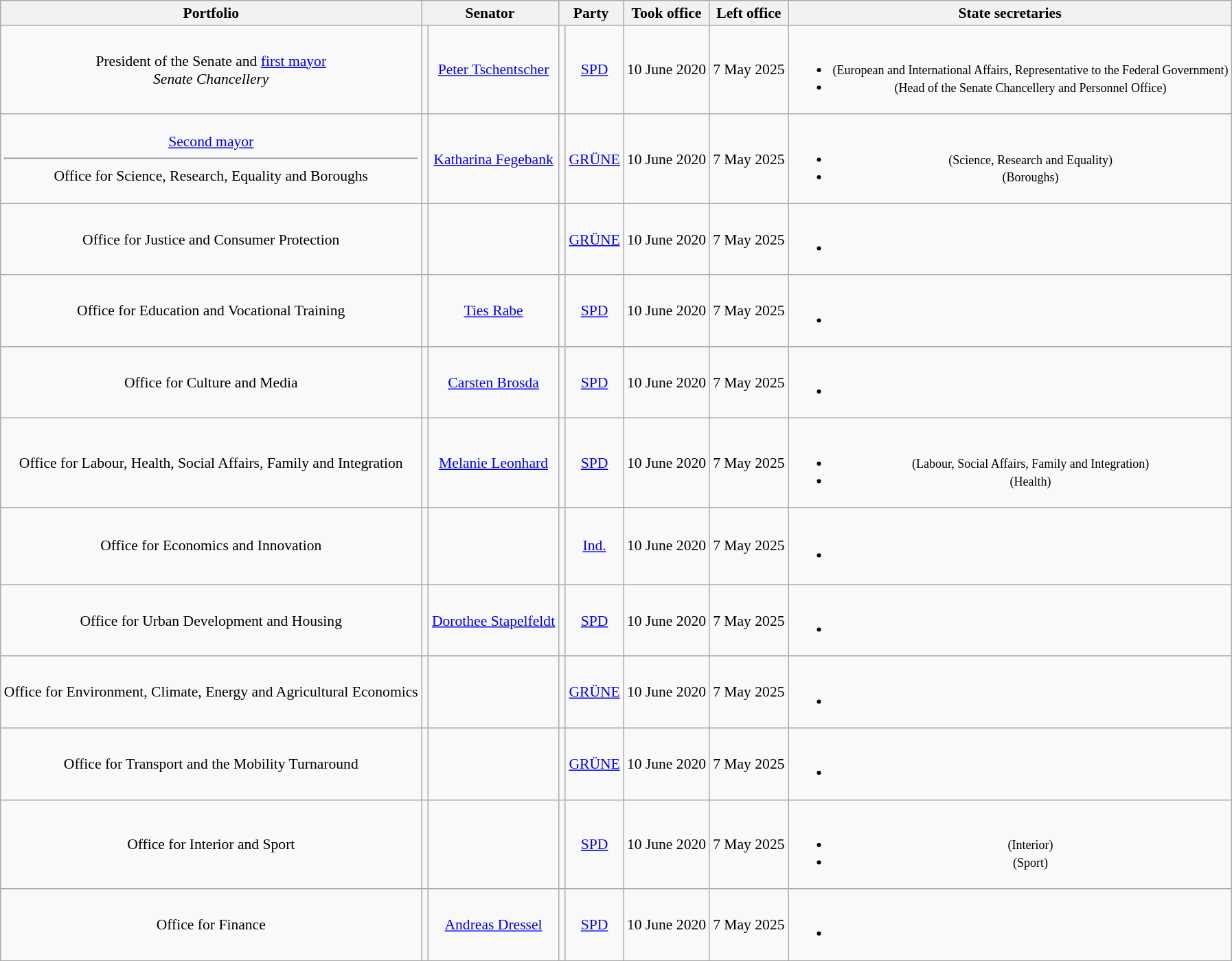<table class=wikitable style="text-align:center; font-size:90%">
<tr>
<th>Portfolio</th>
<th colspan=2>Senator</th>
<th colspan=2>Party</th>
<th>Took office</th>
<th>Left office</th>
<th>State secretaries</th>
</tr>
<tr>
<td>President of the Senate and <a href='#'>first mayor</a><br><em>Senate Chancellery</em></td>
<td></td>
<td><a href='#'>Peter Tschentscher</a><br></td>
<td bgcolor=></td>
<td><a href='#'>SPD</a></td>
<td>10 June 2020</td>
<td>7 May 2025</td>
<td><br><ul><li><small> (European and International Affairs, Representative to the Federal Government)</small></li><li><small> (Head of the Senate Chancellery and Personnel Office)</small></li></ul></td>
</tr>
<tr>
<td><a href='#'>Second mayor</a><hr>Office for Science, Research, Equality and Boroughs</td>
<td></td>
<td><a href='#'>Katharina Fegebank</a><br></td>
<td bgcolor=></td>
<td><a href='#'>GRÜNE</a></td>
<td>10 June 2020</td>
<td>7 May 2025</td>
<td><br><ul><li><small> (Science, Research and Equality)</small></li><li><small> (Boroughs)</small></li></ul></td>
</tr>
<tr>
<td>Office for Justice and Consumer Protection</td>
<td></td>
<td><br></td>
<td bgcolor=></td>
<td><a href='#'>GRÜNE</a></td>
<td>10 June 2020</td>
<td>7 May 2025</td>
<td><br><ul><li><small></small></li></ul></td>
</tr>
<tr>
<td>Office for Education and Vocational Training</td>
<td></td>
<td><a href='#'>Ties Rabe</a><br></td>
<td bgcolor=></td>
<td><a href='#'>SPD</a></td>
<td>10 June 2020</td>
<td>7 May 2025</td>
<td><br><ul><li><small></small></li></ul></td>
</tr>
<tr>
<td>Office for Culture and Media</td>
<td></td>
<td><a href='#'>Carsten Brosda</a><br></td>
<td bgcolor=></td>
<td><a href='#'>SPD</a></td>
<td>10 June 2020</td>
<td>7 May 2025</td>
<td><br><ul><li><small></small></li></ul></td>
</tr>
<tr>
<td>Office for Labour, Health, Social Affairs, Family and Integration</td>
<td></td>
<td><a href='#'>Melanie Leonhard</a><br></td>
<td bgcolor=></td>
<td><a href='#'>SPD</a></td>
<td>10 June 2020</td>
<td>7 May 2025</td>
<td><br><ul><li><small> (Labour, Social Affairs, Family and Integration)</small></li><li><small> (Health)</small></li></ul></td>
</tr>
<tr style="height:75px">
<td>Office for Economics and Innovation</td>
<td></td>
<td><br></td>
<td bgcolor=></td>
<td><a href='#'>Ind.</a></td>
<td>10 June 2020</td>
<td>7 May 2025</td>
<td><br><ul><li><small></small></li></ul></td>
</tr>
<tr>
<td>Office for Urban Development and Housing</td>
<td></td>
<td><a href='#'>Dorothee Stapelfeldt</a><br></td>
<td bgcolor=></td>
<td><a href='#'>SPD</a></td>
<td>10 June 2020</td>
<td>7 May 2025</td>
<td><br><ul><li><small></small></li></ul></td>
</tr>
<tr>
<td>Office for Environment, Climate, Energy and Agricultural Economics</td>
<td></td>
<td><br></td>
<td bgcolor=></td>
<td><a href='#'>GRÜNE</a></td>
<td>10 June 2020</td>
<td>7 May 2025</td>
<td><br><ul><li><small></small></li></ul></td>
</tr>
<tr>
<td>Office for Transport and the Mobility Turnaround</td>
<td></td>
<td><br></td>
<td bgcolor=></td>
<td><a href='#'>GRÜNE</a></td>
<td>10 June 2020</td>
<td>7 May 2025</td>
<td><br><ul><li><small></small></li></ul></td>
</tr>
<tr>
<td>Office for Interior and Sport</td>
<td></td>
<td><br></td>
<td bgcolor=></td>
<td><a href='#'>SPD</a></td>
<td>10 June 2020</td>
<td>7 May 2025</td>
<td><br><ul><li><small> (Interior)</small></li><li><small> (Sport)</small></li></ul></td>
</tr>
<tr>
<td>Office for Finance</td>
<td></td>
<td><a href='#'>Andreas Dressel</a><br></td>
<td bgcolor=></td>
<td><a href='#'>SPD</a></td>
<td>10 June 2020</td>
<td>7 May 2025</td>
<td><br><ul><li><small></small></li></ul></td>
</tr>
</table>
